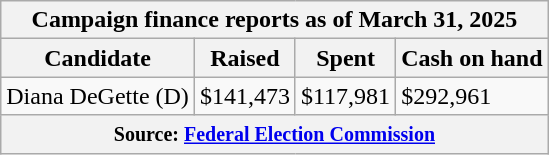<table class="wikitable sortable">
<tr>
<th colspan=4>Campaign finance reports as of March 31, 2025</th>
</tr>
<tr style="text-align:center;">
<th>Candidate</th>
<th>Raised</th>
<th>Spent</th>
<th>Cash on hand</th>
</tr>
<tr>
<td>Diana DeGette (D)</td>
<td>$141,473</td>
<td>$117,981</td>
<td>$292,961</td>
</tr>
<tr>
<th colspan="4"><small>Source: <a href='#'>Federal Election Commission</a></small></th>
</tr>
</table>
